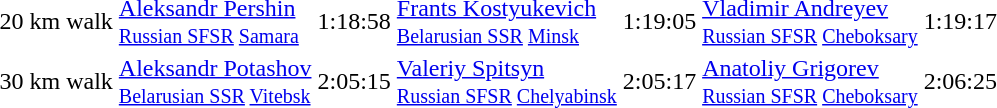<table>
<tr>
<td>20 km walk</td>
<td><a href='#'>Aleksandr Pershin</a><br><small><a href='#'>Russian SFSR</a> <a href='#'>Samara</a></small></td>
<td>1:18:58</td>
<td><a href='#'>Frants Kostyukevich</a><br><small><a href='#'>Belarusian SSR</a> <a href='#'>Minsk</a></small></td>
<td>1:19:05</td>
<td><a href='#'>Vladimir Andreyev</a><br><small><a href='#'>Russian SFSR</a> <a href='#'>Cheboksary</a></small></td>
<td>1:19:17</td>
</tr>
<tr>
<td>30 km walk</td>
<td><a href='#'>Aleksandr Potashov</a><br><small><a href='#'>Belarusian SSR</a> <a href='#'>Vitebsk</a></small></td>
<td>2:05:15</td>
<td><a href='#'>Valeriy Spitsyn</a><br><small><a href='#'>Russian SFSR</a> <a href='#'>Chelyabinsk</a></small></td>
<td>2:05:17</td>
<td><a href='#'>Anatoliy Grigorev</a><br><small><a href='#'>Russian SFSR</a> <a href='#'>Cheboksary</a></small></td>
<td>2:06:25</td>
</tr>
</table>
